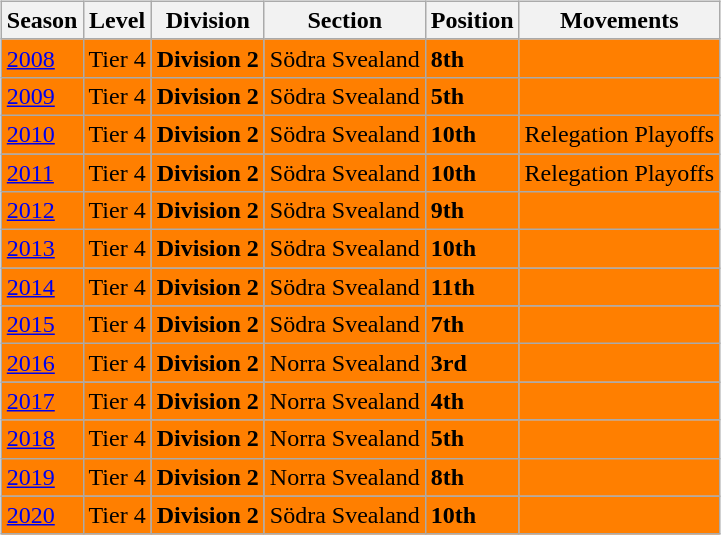<table>
<tr>
<td valign="top" width=0%><br><table class="wikitable">
<tr style="background:#f0f6fa;">
<th><strong>Season</strong></th>
<th><strong>Level</strong></th>
<th><strong>Division</strong></th>
<th><strong>Section</strong></th>
<th><strong>Position</strong></th>
<th><strong>Movements</strong></th>
</tr>
<tr>
<td style="background:#FF7F00;"><a href='#'>2008</a></td>
<td style="background:#FF7F00;">Tier 4</td>
<td style="background:#FF7F00;"><strong>Division 2</strong></td>
<td style="background:#FF7F00;">Södra Svealand</td>
<td style="background:#FF7F00;"><strong>8th</strong></td>
<td style="background:#FF7F00;"></td>
</tr>
<tr>
<td style="background:#FF7F00;"><a href='#'>2009</a></td>
<td style="background:#FF7F00;">Tier 4</td>
<td style="background:#FF7F00;"><strong>Division 2</strong></td>
<td style="background:#FF7F00;">Södra Svealand</td>
<td style="background:#FF7F00;"><strong>5th</strong></td>
<td style="background:#FF7F00;"></td>
</tr>
<tr>
<td style="background:#FF7F00;"><a href='#'>2010</a></td>
<td style="background:#FF7F00;">Tier 4</td>
<td style="background:#FF7F00;"><strong>Division 2</strong></td>
<td style="background:#FF7F00;">Södra Svealand</td>
<td style="background:#FF7F00;"><strong>10th</strong></td>
<td style="background:#FF7F00;">Relegation Playoffs</td>
</tr>
<tr>
<td style="background:#FF7F00;"><a href='#'>2011</a></td>
<td style="background:#FF7F00;">Tier 4</td>
<td style="background:#FF7F00;"><strong>Division 2</strong></td>
<td style="background:#FF7F00;">Södra Svealand</td>
<td style="background:#FF7F00;"><strong>10th</strong></td>
<td style="background:#FF7F00;">Relegation Playoffs</td>
</tr>
<tr>
<td style="background:#FF7F00;"><a href='#'>2012</a></td>
<td style="background:#FF7F00;">Tier 4</td>
<td style="background:#FF7F00;"><strong>Division 2</strong></td>
<td style="background:#FF7F00;">Södra Svealand</td>
<td style="background:#FF7F00;"><strong>9th</strong></td>
<td style="background:#FF7F00;"></td>
</tr>
<tr>
<td style="background:#FF7F00;"><a href='#'>2013</a></td>
<td style="background:#FF7F00;">Tier 4</td>
<td style="background:#FF7F00;"><strong>Division 2</strong></td>
<td style="background:#FF7F00;">Södra Svealand</td>
<td style="background:#FF7F00;"><strong>10th</strong></td>
<td style="background:#FF7F00;"></td>
</tr>
<tr>
<td style="background:#FF7F00;"><a href='#'>2014</a></td>
<td style="background:#FF7F00;">Tier 4</td>
<td style="background:#FF7F00;"><strong>Division 2</strong></td>
<td style="background:#FF7F00;">Södra Svealand</td>
<td style="background:#FF7F00;"><strong>11th</strong></td>
<td style="background:#FF7F00;"></td>
</tr>
<tr>
<td style="background:#FF7F00;"><a href='#'>2015</a></td>
<td style="background:#FF7F00;">Tier 4</td>
<td style="background:#FF7F00;"><strong>Division 2</strong></td>
<td style="background:#FF7F00;">Södra Svealand</td>
<td style="background:#FF7F00;"><strong>7th</strong></td>
<td style="background:#FF7F00;"></td>
</tr>
<tr>
<td style="background:#FF7F00;"><a href='#'>2016</a></td>
<td style="background:#FF7F00;">Tier 4</td>
<td style="background:#FF7F00;"><strong>Division 2</strong></td>
<td style="background:#FF7F00;">Norra Svealand</td>
<td style="background:#FF7F00;"><strong>3rd</strong></td>
<td style="background:#FF7F00;"></td>
</tr>
<tr>
<td style="background:#FF7F00;"><a href='#'>2017</a></td>
<td style="background:#FF7F00;">Tier 4</td>
<td style="background:#FF7F00;"><strong>Division 2</strong></td>
<td style="background:#FF7F00;">Norra Svealand</td>
<td style="background:#FF7F00;"><strong>4th</strong></td>
<td style="background:#FF7F00;"></td>
</tr>
<tr>
<td style="background:#FF7F00;"><a href='#'>2018</a></td>
<td style="background:#FF7F00;">Tier 4</td>
<td style="background:#FF7F00;"><strong>Division 2</strong></td>
<td style="background:#FF7F00;">Norra Svealand</td>
<td style="background:#FF7F00;"><strong>5th</strong></td>
<td style="background:#FF7F00;"></td>
</tr>
<tr>
<td style="background:#FF7F00;"><a href='#'>2019</a></td>
<td style="background:#FF7F00;">Tier 4</td>
<td style="background:#FF7F00;"><strong>Division 2</strong></td>
<td style="background:#FF7F00;">Norra Svealand</td>
<td style="background:#FF7F00;"><strong>8th</strong></td>
<td style="background:#FF7F00;"></td>
</tr>
<tr>
<td style="background:#FF7F00;"><a href='#'>2020</a></td>
<td style="background:#FF7F00;">Tier 4</td>
<td style="background:#FF7F00;"><strong>Division 2</strong></td>
<td style="background:#FF7F00;">Södra Svealand</td>
<td style="background:#FF7F00;"><strong>10th</strong></td>
<td style="background:#FF7F00;"></td>
</tr>
</table>


</td>
</tr>
</table>
